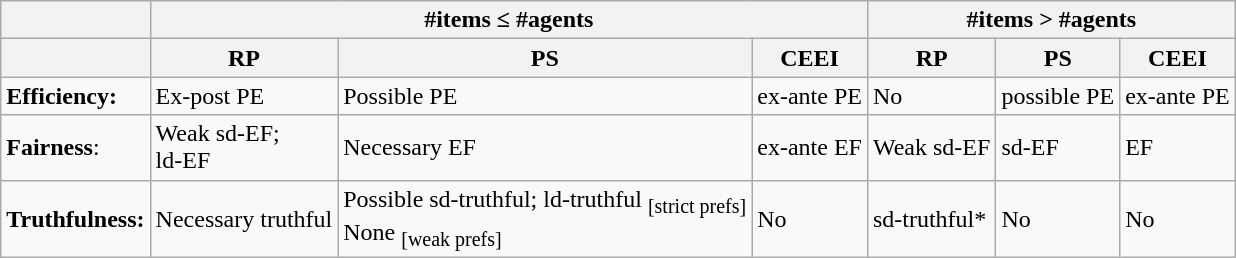<table class="wikitable">
<tr>
<th></th>
<th colspan="3">#items ≤ #agents</th>
<th colspan="3">#items > #agents</th>
</tr>
<tr>
<th></th>
<th>RP</th>
<th>PS</th>
<th>CEEI</th>
<th>RP</th>
<th>PS</th>
<th>CEEI</th>
</tr>
<tr>
<td><strong>Efficiency:</strong></td>
<td>Ex-post PE</td>
<td>Possible PE</td>
<td>ex-ante PE</td>
<td>No</td>
<td>possible PE</td>
<td>ex-ante PE</td>
</tr>
<tr>
<td><strong>Fairness</strong>:</td>
<td>Weak sd-EF;<br>ld-EF</td>
<td>Necessary EF</td>
<td>ex-ante EF</td>
<td>Weak sd-EF</td>
<td>sd-EF</td>
<td>EF</td>
</tr>
<tr>
<td><strong>Truthfulness:</strong></td>
<td>Necessary truthful</td>
<td>Possible sd-truthful; ld-truthful <sub>[strict prefs]</sub><br>None <sub>[weak prefs]</sub></td>
<td>No</td>
<td>sd-truthful*</td>
<td>No</td>
<td>No</td>
</tr>
</table>
